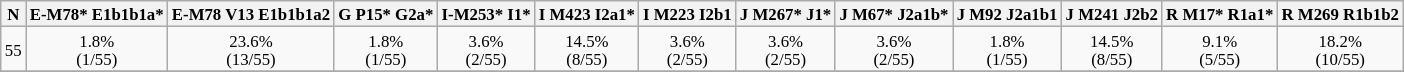<table class="wikitable sortable" style="text-align:center; font-size: 70%;">
<tr>
<th>N</th>
<th>E-M78* E1b1b1a*</th>
<th>E-M78 V13 E1b1b1a2</th>
<th>G P15* G2a*</th>
<th>I-M253* I1*</th>
<th>I M423 I2a1*</th>
<th>I M223 I2b1</th>
<th>J M267* J1*</th>
<th>J M67* J2a1b*</th>
<th>J M92 J2a1b1</th>
<th>J M241 J2b2</th>
<th>R M17* R1a1*</th>
<th>R M269 R1b1b2</th>
</tr>
<tr>
<td>55</td>
<td>1.8%<br>(1/55)</td>
<td>23.6%<br>(13/55)</td>
<td>1.8%<br>(1/55)</td>
<td>3.6%<br>(2/55)</td>
<td>14.5%<br>(8/55)</td>
<td>3.6%<br>(2/55)</td>
<td>3.6%<br>(2/55)</td>
<td>3.6%<br>(2/55)</td>
<td>1.8%<br>(1/55)</td>
<td>14.5%<br>(8/55)</td>
<td>9.1%<br>(5/55)</td>
<td>18.2%<br>(10/55)</td>
</tr>
<tr>
</tr>
</table>
